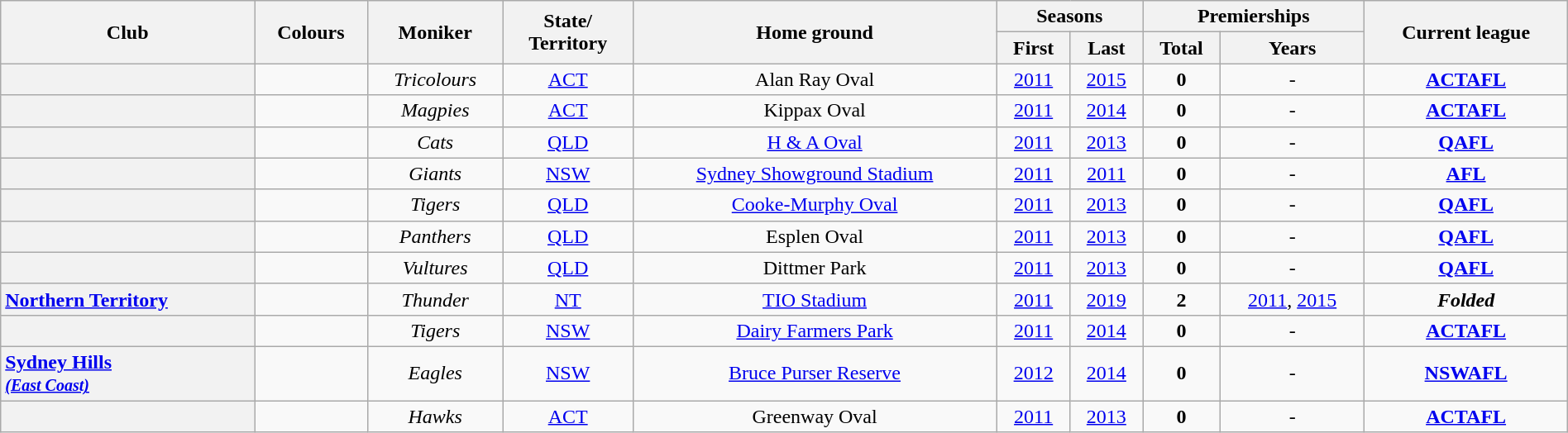<table class="wikitable sortable" style="text-align:center; width:100%">
<tr>
<th rowspan="2">Club</th>
<th rowspan="2" class="unsortable">Colours</th>
<th rowspan="2">Moniker</th>
<th rowspan="2">State/<br>Territory</th>
<th rowspan="2">Home ground</th>
<th colspan="2">Seasons</th>
<th colspan="2">Premierships</th>
<th rowspan="2">Current league</th>
</tr>
<tr>
<th>First</th>
<th>Last</th>
<th>Total</th>
<th>Years</th>
</tr>
<tr>
<th style="text-align:left"></th>
<td></td>
<td align="centre"><em>Tricolours</em></td>
<td align="centre"><a href='#'>ACT</a></td>
<td align="centre">Alan Ray Oval</td>
<td><a href='#'>2011</a></td>
<td><a href='#'>2015</a></td>
<td><strong>0</strong></td>
<td>-</td>
<td align="centre"><strong><a href='#'>ACTAFL</a></strong></td>
</tr>
<tr>
<th style="text-align:left"></th>
<td></td>
<td align="centre"><em>Magpies</em></td>
<td align="centre"><a href='#'>ACT</a></td>
<td align="centre">Kippax Oval</td>
<td align="centre"><a href='#'>2011</a></td>
<td align="centre"><a href='#'>2014</a></td>
<td align="centre"><strong>0</strong></td>
<td align="centre">-</td>
<td align="centre"><strong><a href='#'>ACTAFL</a></strong></td>
</tr>
<tr>
<th style="text-align:left"></th>
<td style="text-align:center;"></td>
<td align="centre"><em>Cats</em></td>
<td align="centre"><a href='#'>QLD</a></td>
<td align="centre"><a href='#'>H & A Oval</a></td>
<td align="centre"><a href='#'>2011</a></td>
<td align="centre"><a href='#'>2013</a></td>
<td align="centre"><strong>0</strong></td>
<td align="centre">-</td>
<td align="centre"><strong><a href='#'>QAFL</a></strong></td>
</tr>
<tr>
<th style="text-align:left"></th>
<td style="text-align:center;"></td>
<td align="centre"><em>Giants</em></td>
<td align="centre"><a href='#'>NSW</a></td>
<td align="centre"><a href='#'>Sydney Showground Stadium</a></td>
<td align="centre"><a href='#'>2011</a></td>
<td align="centre"><a href='#'>2011</a></td>
<td align="centre"><strong>0</strong></td>
<td align="centre">-</td>
<td align="centre"><strong><a href='#'>AFL</a></strong></td>
</tr>
<tr>
<th style="text-align:left"></th>
<td style="text-align:center;"></td>
<td align="centre"><em>Tigers</em></td>
<td align="centre"><a href='#'>QLD</a></td>
<td align="centre"><a href='#'>Cooke-Murphy Oval</a></td>
<td align="centre"><a href='#'>2011</a></td>
<td align="centre"><a href='#'>2013</a></td>
<td align="centre"><strong>0</strong></td>
<td align="centre">-</td>
<td align="centre"><strong><a href='#'>QAFL</a></strong></td>
</tr>
<tr>
<th style="text-align:left"></th>
<td></td>
<td align="centre"><em>Panthers</em></td>
<td align="centre"><a href='#'>QLD</a></td>
<td align="centre">Esplen Oval</td>
<td align="centre"><a href='#'>2011</a></td>
<td align="centre"><a href='#'>2013</a></td>
<td align="centre"><strong>0</strong></td>
<td align="centre">-</td>
<td align="centre"><strong><a href='#'>QAFL</a></strong></td>
</tr>
<tr>
<th style="text-align:left"></th>
<td style="text-align:center;"></td>
<td align="centre"><em>Vultures</em></td>
<td align="centre"><a href='#'>QLD</a></td>
<td align="centre">Dittmer Park</td>
<td align="centre"><a href='#'>2011</a></td>
<td align="centre"><a href='#'>2013</a></td>
<td align="centre"><strong>0</strong></td>
<td align="centre">-</td>
<td align="centre"><strong><a href='#'>QAFL</a></strong></td>
</tr>
<tr>
<th style="text-align:left"><a href='#'>Northern Territory</a></th>
<td></td>
<td align="centre"><em>Thunder</em></td>
<td align="centre"><a href='#'>NT</a></td>
<td align="centre"><a href='#'>TIO Stadium</a></td>
<td align="centre"><a href='#'>2011</a></td>
<td align="centre"><a href='#'>2019</a></td>
<td align="centre"><strong>2</strong></td>
<td align="centre"><a href='#'>2011</a>, <a href='#'>2015</a></td>
<td align="centre"><strong><em>Folded</em></strong></td>
</tr>
<tr>
<th style="text-align:left"></th>
<td style="text-align:center;"></td>
<td align="centre"><em>Tigers</em></td>
<td align="centre"><a href='#'>NSW</a></td>
<td align="centre"><a href='#'>Dairy Farmers Park</a></td>
<td align="centre"><a href='#'>2011</a></td>
<td align="centre"><a href='#'>2014</a></td>
<td align="centre"><strong>0</strong></td>
<td align="centre">-</td>
<td align="centre"><strong><a href='#'>ACTAFL</a></strong></td>
</tr>
<tr>
<th style="text-align:left"><a href='#'>Sydney Hills</a>  <br> <small> <em><a href='#'>(East Coast)</a></em> </small></th>
<td></td>
<td align="centre"><em>Eagles</em></td>
<td align="centre"><a href='#'>NSW</a></td>
<td align="centre"><a href='#'>Bruce Purser Reserve</a></td>
<td align="centre"><a href='#'>2012</a></td>
<td align="centre"><a href='#'>2014</a></td>
<td align="centre"><strong>0</strong></td>
<td align="centre">-</td>
<td align="centre"><strong><a href='#'>NSWAFL</a></strong></td>
</tr>
<tr>
<th style="text-align:left"></th>
<td></td>
<td align="centre"><em>Hawks</em></td>
<td align="centre"><a href='#'>ACT</a></td>
<td align="centre">Greenway Oval</td>
<td align="centre"><a href='#'>2011</a></td>
<td align="centre"><a href='#'>2013</a></td>
<td align="centre"><strong>0</strong></td>
<td align="centre">-</td>
<td align="centre"><strong><a href='#'>ACTAFL</a></strong></td>
</tr>
</table>
